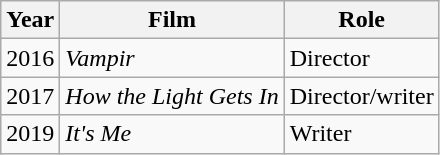<table class="wikitable" style="font-size: 100%;">
<tr>
<th>Year</th>
<th>Film</th>
<th>Role</th>
</tr>
<tr>
<td>2016</td>
<td><em>Vampir</em></td>
<td>Director</td>
</tr>
<tr>
<td>2017</td>
<td><em>How the Light Gets In</em></td>
<td>Director/writer</td>
</tr>
<tr>
<td>2019</td>
<td><em>It's Me</em></td>
<td>Writer</td>
</tr>
</table>
